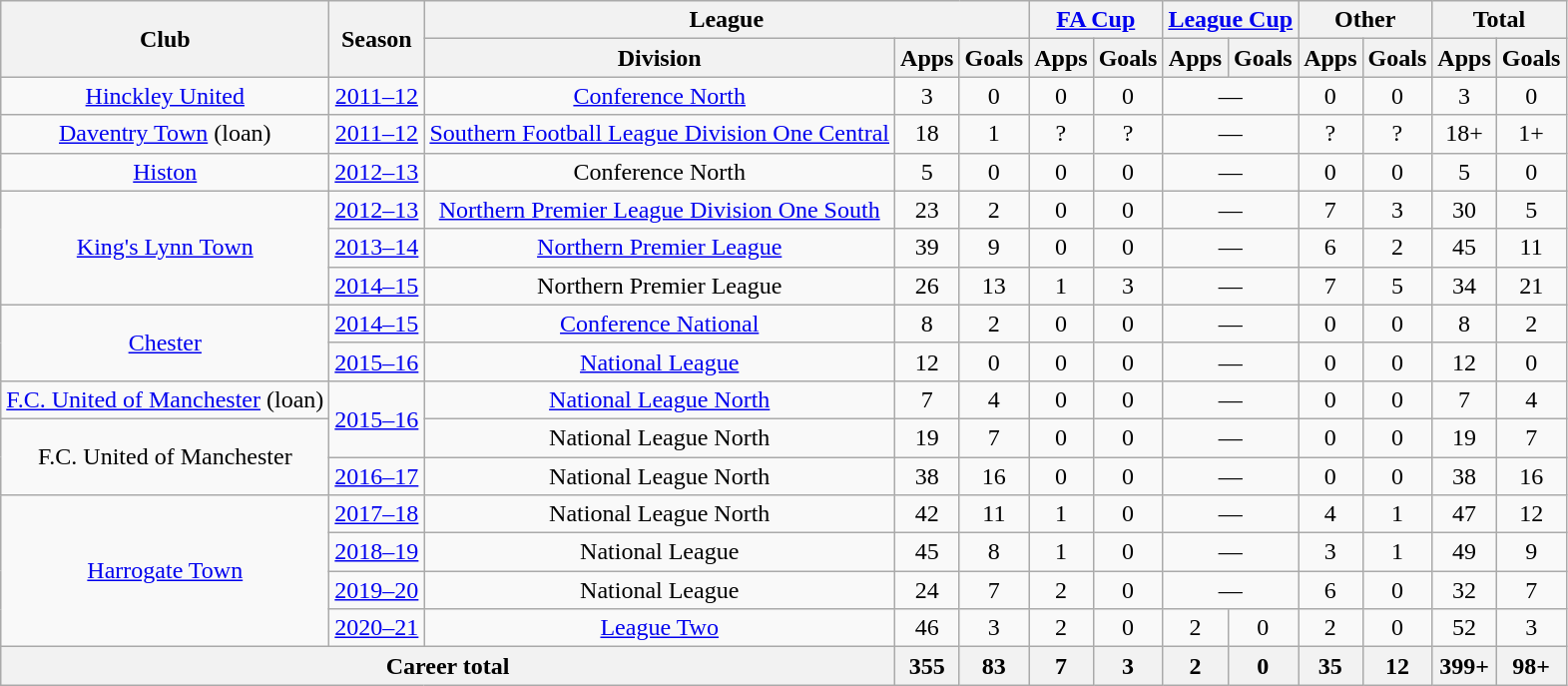<table class=wikitable style=text-align:center>
<tr>
<th rowspan=2>Club</th>
<th rowspan=2>Season</th>
<th colspan=3>League</th>
<th colspan=2><a href='#'>FA Cup</a></th>
<th colspan=2><a href='#'>League Cup</a></th>
<th colspan=2>Other</th>
<th colspan=2>Total</th>
</tr>
<tr>
<th>Division</th>
<th>Apps</th>
<th>Goals</th>
<th>Apps</th>
<th>Goals</th>
<th>Apps</th>
<th>Goals</th>
<th>Apps</th>
<th>Goals</th>
<th>Apps</th>
<th>Goals</th>
</tr>
<tr>
<td rowspan=1><a href='#'>Hinckley United</a></td>
<td><a href='#'>2011–12</a></td>
<td><a href='#'>Conference North</a></td>
<td>3</td>
<td>0</td>
<td>0</td>
<td>0</td>
<td colspan=2>—</td>
<td>0</td>
<td>0</td>
<td>3</td>
<td>0</td>
</tr>
<tr>
<td rowspan=1><a href='#'>Daventry Town</a> (loan)</td>
<td><a href='#'>2011–12</a></td>
<td><a href='#'>Southern Football League Division One Central</a></td>
<td>18</td>
<td>1</td>
<td>?</td>
<td>?</td>
<td colspan=2>—</td>
<td>?</td>
<td>?</td>
<td>18+</td>
<td>1+</td>
</tr>
<tr>
<td rowspan=1><a href='#'>Histon</a></td>
<td><a href='#'>2012–13</a></td>
<td>Conference North</td>
<td>5</td>
<td>0</td>
<td>0</td>
<td>0</td>
<td colspan=2>—</td>
<td>0</td>
<td>0</td>
<td>5</td>
<td>0</td>
</tr>
<tr>
<td rowspan=3><a href='#'>King's Lynn Town</a></td>
<td><a href='#'>2012–13</a></td>
<td><a href='#'>Northern Premier League Division One South</a></td>
<td>23</td>
<td>2</td>
<td>0</td>
<td>0</td>
<td colspan=2>—</td>
<td>7</td>
<td>3</td>
<td>30</td>
<td>5</td>
</tr>
<tr>
<td><a href='#'>2013–14</a></td>
<td><a href='#'>Northern Premier League</a></td>
<td>39</td>
<td>9</td>
<td>0</td>
<td>0</td>
<td colspan=2>—</td>
<td>6</td>
<td>2</td>
<td>45</td>
<td>11</td>
</tr>
<tr>
<td><a href='#'>2014–15</a></td>
<td>Northern Premier League</td>
<td>26</td>
<td>13</td>
<td>1</td>
<td>3</td>
<td colspan=2>—</td>
<td>7</td>
<td>5</td>
<td>34</td>
<td>21</td>
</tr>
<tr>
<td rowspan=2><a href='#'>Chester</a></td>
<td><a href='#'>2014–15</a></td>
<td><a href='#'>Conference National</a></td>
<td>8</td>
<td>2</td>
<td>0</td>
<td>0</td>
<td colspan=2>—</td>
<td>0</td>
<td>0</td>
<td>8</td>
<td>2</td>
</tr>
<tr>
<td><a href='#'>2015–16</a></td>
<td><a href='#'>National League</a></td>
<td>12</td>
<td>0</td>
<td>0</td>
<td>0</td>
<td colspan=2>—</td>
<td>0</td>
<td>0</td>
<td>12</td>
<td>0</td>
</tr>
<tr>
<td><a href='#'>F.C. United of Manchester</a> (loan)</td>
<td rowspan=2><a href='#'>2015–16</a></td>
<td><a href='#'>National League North</a></td>
<td>7</td>
<td>4</td>
<td>0</td>
<td>0</td>
<td colspan=2>—</td>
<td>0</td>
<td>0</td>
<td>7</td>
<td>4</td>
</tr>
<tr>
<td rowspan=2>F.C. United of Manchester</td>
<td>National League North</td>
<td>19</td>
<td>7</td>
<td>0</td>
<td>0</td>
<td colspan=2>—</td>
<td>0</td>
<td>0</td>
<td>19</td>
<td>7</td>
</tr>
<tr>
<td><a href='#'>2016–17</a></td>
<td>National League North</td>
<td>38</td>
<td>16</td>
<td>0</td>
<td>0</td>
<td colspan=2>—</td>
<td>0</td>
<td>0</td>
<td>38</td>
<td>16</td>
</tr>
<tr>
<td rowspan=4><a href='#'>Harrogate Town</a></td>
<td><a href='#'>2017–18</a></td>
<td>National League North</td>
<td>42</td>
<td>11</td>
<td>1</td>
<td>0</td>
<td colspan=2>—</td>
<td>4</td>
<td>1</td>
<td>47</td>
<td>12</td>
</tr>
<tr>
<td><a href='#'>2018–19</a></td>
<td>National League</td>
<td>45</td>
<td>8</td>
<td>1</td>
<td>0</td>
<td colspan=2>—</td>
<td>3</td>
<td>1</td>
<td>49</td>
<td>9</td>
</tr>
<tr>
<td><a href='#'>2019–20</a></td>
<td>National League</td>
<td>24</td>
<td>7</td>
<td>2</td>
<td>0</td>
<td colspan=2>—</td>
<td>6</td>
<td>0</td>
<td>32</td>
<td>7</td>
</tr>
<tr>
<td><a href='#'>2020–21</a></td>
<td><a href='#'>League Two</a></td>
<td>46</td>
<td>3</td>
<td>2</td>
<td>0</td>
<td>2</td>
<td>0</td>
<td>2</td>
<td>0</td>
<td>52</td>
<td>3</td>
</tr>
<tr>
<th colspan=3>Career total</th>
<th>355</th>
<th>83</th>
<th>7</th>
<th>3</th>
<th>2</th>
<th>0</th>
<th>35</th>
<th>12</th>
<th>399+</th>
<th>98+</th>
</tr>
</table>
